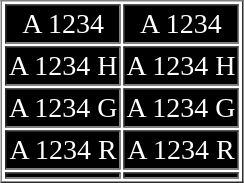<table border="1" style="margin:1em auto;">
<tr size="40"  style="text-align:center; color:white; font-size:14pt; background:black;">
<td>A 1234</td>
<td>A 1234</td>
</tr>
<tr style="text-align:center; color:white; font-size:14pt; background:black;">
<td>A 1234 H</td>
<td>A 1234 H</td>
</tr>
<tr style="text-align:center; color:white; font-size:14pt; background:black;">
<td>A 1234 G</td>
<td>A 1234 G</td>
</tr>
<tr style="text-align:center; color:white; font-size:14pt; background:black;">
<td>A 1234 R</td>
<td>A 1234 R</td>
</tr>
<tr>
<td style="text-align:center; background:black; font-size:14pt; color:white;"></td>
<td style="text-align:center; background:black; font-size:14pt; color:white;"></td>
</tr>
</table>
